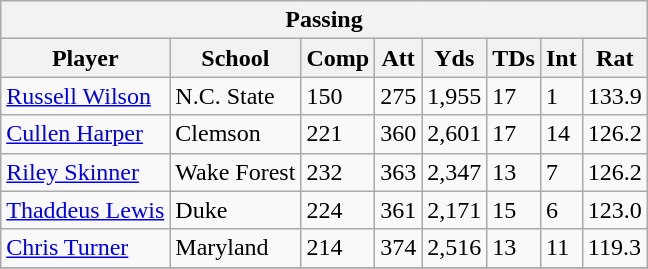<table class="wikitable">
<tr>
<th colspan="8" align="center">Passing</th>
</tr>
<tr>
<th>Player</th>
<th>School</th>
<th>Comp</th>
<th>Att</th>
<th>Yds</th>
<th>TDs</th>
<th>Int</th>
<th>Rat</th>
</tr>
<tr>
<td><a href='#'>Russell Wilson</a></td>
<td>N.C. State</td>
<td>150</td>
<td>275</td>
<td>1,955</td>
<td>17</td>
<td>1</td>
<td>133.9</td>
</tr>
<tr>
<td><a href='#'>Cullen Harper</a></td>
<td>Clemson</td>
<td>221</td>
<td>360</td>
<td>2,601</td>
<td>17</td>
<td>14</td>
<td>126.2</td>
</tr>
<tr>
<td><a href='#'>Riley Skinner</a></td>
<td>Wake Forest</td>
<td>232</td>
<td>363</td>
<td>2,347</td>
<td>13</td>
<td>7</td>
<td>126.2</td>
</tr>
<tr>
<td><a href='#'>Thaddeus Lewis</a></td>
<td>Duke</td>
<td>224</td>
<td>361</td>
<td>2,171</td>
<td>15</td>
<td>6</td>
<td>123.0</td>
</tr>
<tr>
<td><a href='#'>Chris Turner</a></td>
<td>Maryland</td>
<td>214</td>
<td>374</td>
<td>2,516</td>
<td>13</td>
<td>11</td>
<td>119.3</td>
</tr>
<tr>
</tr>
</table>
